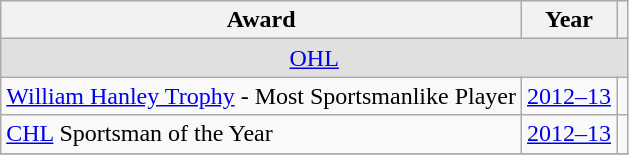<table class="wikitable">
<tr>
<th>Award</th>
<th>Year</th>
<th></th>
</tr>
<tr ALIGN="center" bgcolor="#e0e0e0">
<td colspan="3"><a href='#'>OHL</a></td>
</tr>
<tr>
<td><a href='#'>William Hanley Trophy</a> - Most Sportsmanlike Player</td>
<td><a href='#'>2012–13</a></td>
<td></td>
</tr>
<tr>
<td><a href='#'>CHL</a> Sportsman of the Year</td>
<td><a href='#'>2012–13</a></td>
<td></td>
</tr>
<tr>
</tr>
</table>
